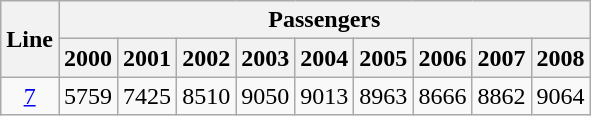<table class="wikitable" style="text-align: right;">
<tr>
<th rowspan="2">Line</th>
<th colspan="9">Passengers</th>
</tr>
<tr>
<th>2000</th>
<th>2001</th>
<th>2002</th>
<th>2003</th>
<th>2004</th>
<th>2005</th>
<th>2006</th>
<th>2007</th>
<th>2008</th>
</tr>
<tr>
<td align="center"><a href='#'>7</a></td>
<td>5759</td>
<td>7425</td>
<td>8510</td>
<td>9050</td>
<td>9013</td>
<td>8963</td>
<td>8666</td>
<td>8862</td>
<td>9064</td>
</tr>
</table>
